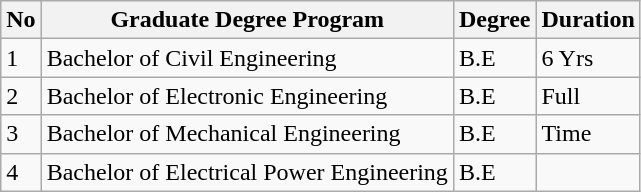<table class="wikitable">
<tr>
<th>No</th>
<th>Graduate Degree Program</th>
<th>Degree</th>
<th class="Duration">Duration</th>
</tr>
<tr>
<td>1</td>
<td>Bachelor of Civil Engineering</td>
<td>B.E</td>
<td>6 Yrs</td>
</tr>
<tr>
<td>2</td>
<td>Bachelor of Electronic Engineering</td>
<td>B.E</td>
<td>Full</td>
</tr>
<tr>
<td>3</td>
<td>Bachelor of Mechanical Engineering</td>
<td>B.E</td>
<td>Time</td>
</tr>
<tr>
<td>4</td>
<td>Bachelor of Electrical Power Engineering</td>
<td>B.E</td>
<td></td>
</tr>
</table>
